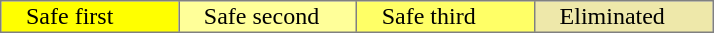<table border="2" style="margin: 1em auto; border:1px solid gray; border-collapse:collapse;">
<tr>
<td style="background:#FFFF00; padding-left: 1em;" width="20%">Safe first</td>
<td style="background:#FFFF99; padding-left: 1em;" width="20%">Safe second</td>
<td style="background:#FFFF66; padding-left: 1em;" width="20%">Safe third</td>
<td bgcolor="palegoldenrod" style="padding-left: 1em;" width="20%">Eliminated</td>
</tr>
</table>
